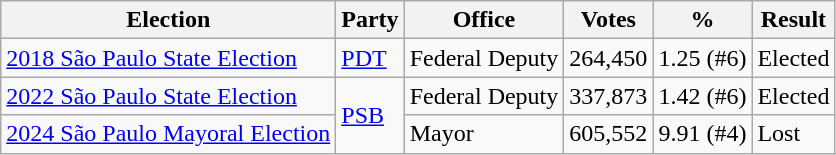<table class="wikitable">
<tr>
<th>Election</th>
<th>Party</th>
<th>Office</th>
<th>Votes</th>
<th>%</th>
<th>Result</th>
</tr>
<tr>
<td><a href='#'>2018 São Paulo State Election</a></td>
<td><a href='#'>PDT</a></td>
<td>Federal Deputy</td>
<td>264,450</td>
<td>1.25 (#6)</td>
<td>Elected</td>
</tr>
<tr>
<td><a href='#'>2022 São Paulo State Election</a></td>
<td rowspan="2"><a href='#'>PSB</a></td>
<td>Federal Deputy</td>
<td>337,873</td>
<td>1.42 (#6)</td>
<td>Elected</td>
</tr>
<tr>
<td><a href='#'>2024 São Paulo Mayoral Election</a></td>
<td>Mayor</td>
<td>605,552</td>
<td>9.91 (#4)</td>
<td>Lost</td>
</tr>
</table>
